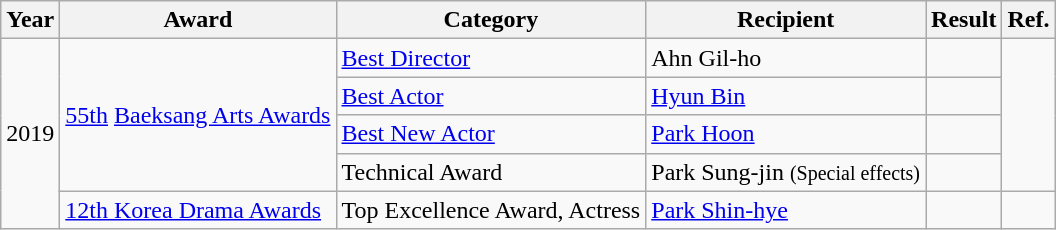<table class="wikitable">
<tr>
<th>Year</th>
<th>Award</th>
<th>Category</th>
<th>Recipient</th>
<th>Result</th>
<th>Ref.</th>
</tr>
<tr>
<td rowspan="5">2019</td>
<td rowspan="4"><a href='#'>55th</a> <a href='#'>Baeksang Arts Awards</a></td>
<td><a href='#'>Best Director</a></td>
<td>Ahn Gil-ho</td>
<td></td>
<td rowspan="4"></td>
</tr>
<tr>
<td><a href='#'>Best Actor</a></td>
<td><a href='#'>Hyun Bin</a></td>
<td></td>
</tr>
<tr>
<td><a href='#'>Best New Actor</a></td>
<td><a href='#'>Park Hoon</a></td>
<td></td>
</tr>
<tr>
<td>Technical Award</td>
<td>Park Sung-jin <small>(Special effects)</small></td>
<td></td>
</tr>
<tr>
<td><a href='#'>12th Korea Drama Awards</a></td>
<td>Top Excellence Award, Actress</td>
<td><a href='#'>Park Shin-hye</a></td>
<td></td>
<td></td>
</tr>
</table>
